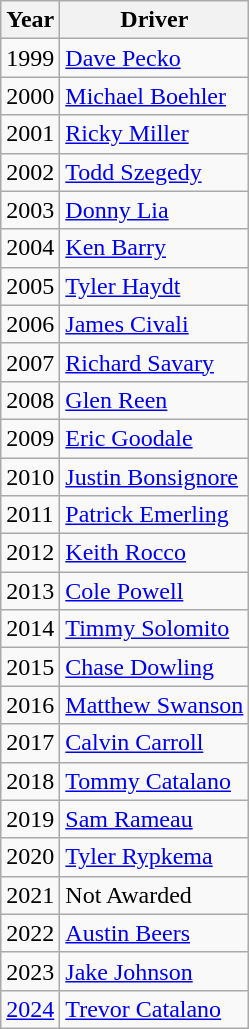<table class="wikitable">
<tr>
<th scope="col">Year</th>
<th scope="col">Driver</th>
</tr>
<tr>
<td>1999</td>
<td><a href='#'>Dave Pecko</a></td>
</tr>
<tr>
<td>2000</td>
<td><a href='#'>Michael Boehler</a></td>
</tr>
<tr>
<td>2001</td>
<td><a href='#'>Ricky Miller</a></td>
</tr>
<tr>
<td>2002</td>
<td><a href='#'>Todd Szegedy</a></td>
</tr>
<tr>
<td>2003</td>
<td><a href='#'>Donny Lia</a></td>
</tr>
<tr>
<td>2004</td>
<td><a href='#'>Ken Barry</a></td>
</tr>
<tr>
<td>2005</td>
<td><a href='#'>Tyler Haydt</a></td>
</tr>
<tr>
<td>2006</td>
<td><a href='#'>James Civali</a></td>
</tr>
<tr>
<td>2007</td>
<td><a href='#'>Richard Savary</a></td>
</tr>
<tr>
<td>2008</td>
<td><a href='#'>Glen Reen</a></td>
</tr>
<tr>
<td>2009</td>
<td><a href='#'>Eric Goodale</a></td>
</tr>
<tr>
<td>2010</td>
<td><a href='#'>Justin Bonsignore</a></td>
</tr>
<tr>
<td>2011</td>
<td><a href='#'>Patrick Emerling</a></td>
</tr>
<tr>
<td>2012</td>
<td><a href='#'>Keith Rocco</a></td>
</tr>
<tr>
<td>2013</td>
<td><a href='#'>Cole Powell</a></td>
</tr>
<tr>
<td>2014</td>
<td><a href='#'>Timmy Solomito</a></td>
</tr>
<tr>
<td>2015</td>
<td><a href='#'>Chase Dowling</a></td>
</tr>
<tr>
<td>2016</td>
<td><a href='#'>Matthew Swanson</a></td>
</tr>
<tr>
<td>2017</td>
<td><a href='#'>Calvin Carroll</a></td>
</tr>
<tr>
<td>2018</td>
<td><a href='#'>Tommy Catalano</a></td>
</tr>
<tr>
<td>2019</td>
<td><a href='#'>Sam Rameau</a></td>
</tr>
<tr>
<td>2020</td>
<td><a href='#'>Tyler Rypkema</a></td>
</tr>
<tr>
<td>2021</td>
<td>Not Awarded</td>
</tr>
<tr>
<td>2022</td>
<td><a href='#'>Austin Beers</a></td>
</tr>
<tr>
<td>2023</td>
<td><a href='#'>Jake Johnson</a></td>
</tr>
<tr>
<td><a href='#'>2024</a></td>
<td><a href='#'>Trevor Catalano</a></td>
</tr>
</table>
